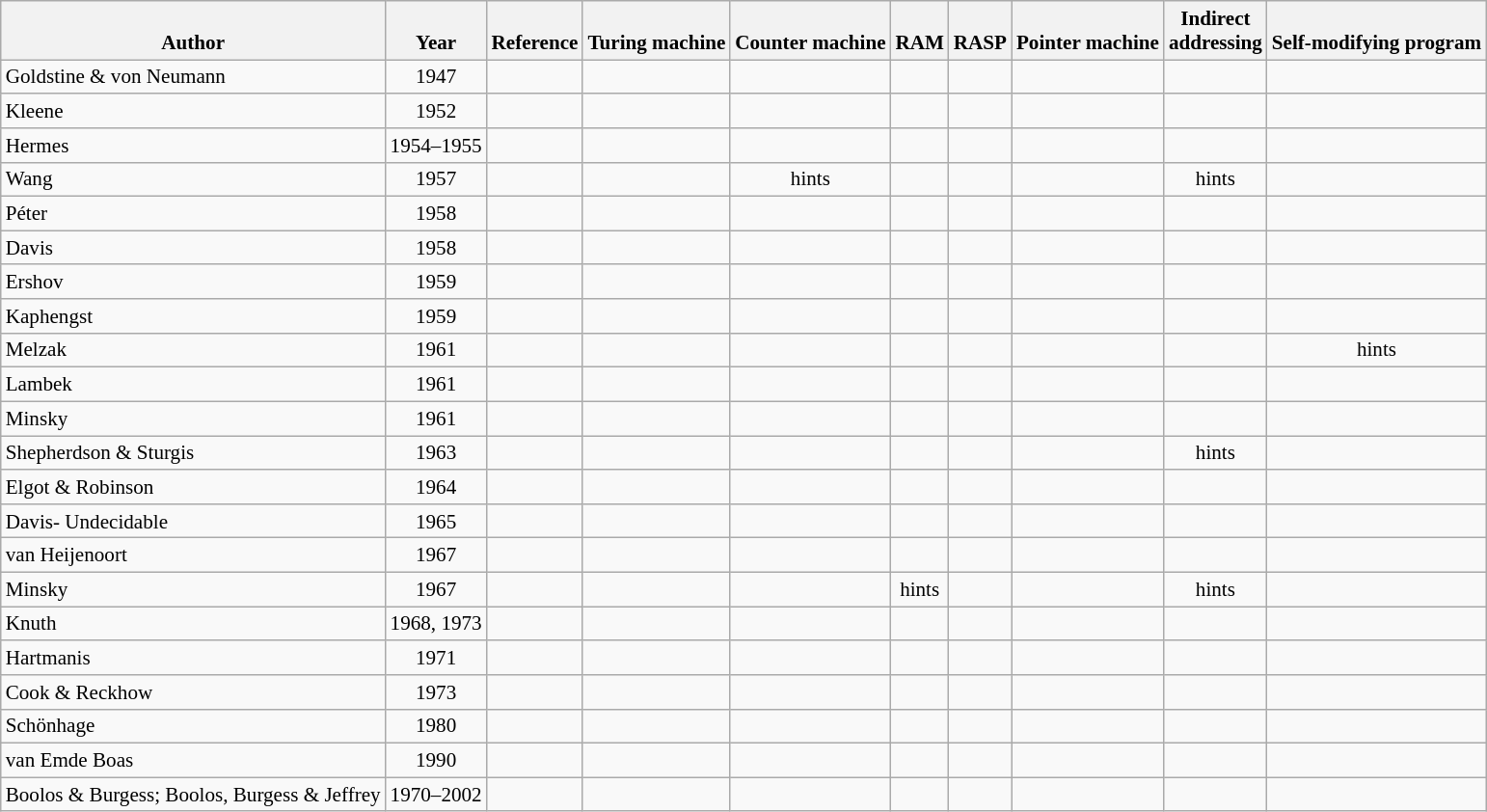<table class="wikitable" style="text-align:center; font-size:88%">
<tr style="vertical-align:bottom;">
<th style="width:114.6;">Author</th>
<th style="width:43.2;">Year</th>
<th style="width:46.8;">Reference</th>
<th style="width:41.4;">Turing machine</th>
<th style="width:43.2;">Counter machine</th>
<th style="width:27.6;">RAM</th>
<th style="width:28.2;">RASP</th>
<th style="width:38.4;">Pointer machine</th>
<th style="width:54px;">Indirect addressing</th>
<th style="width:43.8;">Self-modifying program</th>
</tr>
<tr style="vertical-align:bottom;">
<td style="text-align:left">Goldstine & von Neumann</td>
<td>1947</td>
<td></td>
<td></td>
<td></td>
<td></td>
<td></td>
<td></td>
<td></td>
<td></td>
</tr>
<tr style="vertical-align:bottom;">
<td style="text-align:left">Kleene</td>
<td>1952</td>
<td></td>
<td></td>
<td></td>
<td></td>
<td></td>
<td></td>
<td></td>
<td></td>
</tr>
<tr style="vertical-align:bottom;">
<td style="text-align:left">Hermes</td>
<td>1954–1955</td>
<td></td>
<td></td>
<td></td>
<td></td>
<td></td>
<td></td>
<td></td>
<td></td>
</tr>
<tr style="vertical-align:bottom;">
<td style="text-align:left">Wang</td>
<td>1957</td>
<td></td>
<td></td>
<td>hints</td>
<td></td>
<td></td>
<td></td>
<td>hints</td>
<td></td>
</tr>
<tr style="vertical-align:bottom;">
<td style="text-align:left">Péter</td>
<td>1958</td>
<td></td>
<td></td>
<td></td>
<td></td>
<td></td>
<td></td>
<td></td>
<td></td>
</tr>
<tr style="vertical-align:bottom;">
<td style="text-align:left">Davis</td>
<td>1958</td>
<td></td>
<td></td>
<td></td>
<td></td>
<td></td>
<td></td>
<td></td>
<td></td>
</tr>
<tr style="vertical-align:bottom;">
<td style="text-align:left">Ershov</td>
<td>1959</td>
<td></td>
<td></td>
<td></td>
<td></td>
<td></td>
<td></td>
<td></td>
<td></td>
</tr>
<tr style="vertical-align:bottom;">
<td style="text-align:left">Kaphengst</td>
<td>1959</td>
<td></td>
<td></td>
<td></td>
<td></td>
<td></td>
<td></td>
<td></td>
<td></td>
</tr>
<tr style="vertical-align:bottom;">
<td style="text-align:left">Melzak</td>
<td>1961</td>
<td></td>
<td></td>
<td></td>
<td></td>
<td></td>
<td></td>
<td></td>
<td>hints</td>
</tr>
<tr style="vertical-align:bottom;">
<td style="text-align:left">Lambek</td>
<td>1961</td>
<td></td>
<td></td>
<td></td>
<td></td>
<td></td>
<td></td>
<td></td>
<td></td>
</tr>
<tr style="vertical-align:bottom;">
<td style="text-align:left">Minsky</td>
<td>1961</td>
<td></td>
<td></td>
<td></td>
<td></td>
<td></td>
<td></td>
<td></td>
<td></td>
</tr>
<tr style="vertical-align:bottom;">
<td style="text-align:left">Shepherdson & Sturgis</td>
<td>1963</td>
<td></td>
<td></td>
<td></td>
<td></td>
<td></td>
<td></td>
<td>hints</td>
<td></td>
</tr>
<tr style="vertical-align:bottom;">
<td style="text-align:left">Elgot & Robinson</td>
<td>1964</td>
<td></td>
<td></td>
<td></td>
<td></td>
<td></td>
<td></td>
<td></td>
<td></td>
</tr>
<tr style="vertical-align:bottom;">
<td style="text-align:left">Davis- Undecidable</td>
<td>1965</td>
<td></td>
<td></td>
<td></td>
<td></td>
<td></td>
<td></td>
<td></td>
<td></td>
</tr>
<tr style="vertical-align:bottom;">
<td style="text-align:left">van Heijenoort</td>
<td>1967</td>
<td></td>
<td></td>
<td></td>
<td></td>
<td></td>
<td></td>
<td></td>
<td></td>
</tr>
<tr style="vertical-align:bottom;">
<td style="text-align:left">Minsky</td>
<td>1967</td>
<td></td>
<td></td>
<td></td>
<td>hints</td>
<td></td>
<td></td>
<td>hints</td>
<td></td>
</tr>
<tr style="vertical-align:bottom;">
<td style="text-align:left">Knuth</td>
<td>1968, 1973</td>
<td></td>
<td></td>
<td></td>
<td></td>
<td></td>
<td></td>
<td></td>
<td></td>
</tr>
<tr style="vertical-align:bottom;">
<td style="text-align:left">Hartmanis</td>
<td>1971</td>
<td></td>
<td></td>
<td></td>
<td></td>
<td></td>
<td></td>
<td></td>
<td></td>
</tr>
<tr style="vertical-align:bottom;">
<td style="text-align:left">Cook & Reckhow</td>
<td>1973</td>
<td></td>
<td></td>
<td></td>
<td></td>
<td></td>
<td></td>
<td></td>
<td></td>
</tr>
<tr style="vertical-align:bottom;">
<td style="text-align:left">Schönhage</td>
<td>1980</td>
<td></td>
<td></td>
<td></td>
<td></td>
<td></td>
<td></td>
<td></td>
<td></td>
</tr>
<tr style="vertical-align:bottom;">
<td style="text-align:left">van Emde Boas</td>
<td>1990</td>
<td></td>
<td></td>
<td></td>
<td></td>
<td></td>
<td></td>
<td></td>
<td></td>
</tr>
<tr style="vertical-align:bottom;">
<td style="text-align:left">Boolos & Burgess; Boolos, Burgess & Jeffrey</td>
<td>1970–2002</td>
<td></td>
<td></td>
<td></td>
<td></td>
<td></td>
<td></td>
<td></td>
<td></td>
</tr>
</table>
